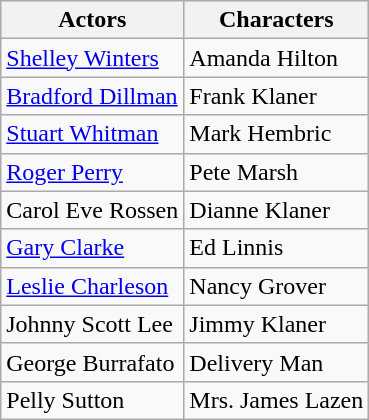<table class="wikitable">
<tr>
<th>Actors</th>
<th>Characters</th>
</tr>
<tr>
<td><a href='#'>Shelley Winters</a></td>
<td>Amanda Hilton</td>
</tr>
<tr>
<td><a href='#'>Bradford Dillman</a></td>
<td>Frank Klaner</td>
</tr>
<tr>
<td><a href='#'>Stuart Whitman</a></td>
<td>Mark Hembric</td>
</tr>
<tr>
<td><a href='#'>Roger Perry</a></td>
<td>Pete Marsh</td>
</tr>
<tr>
<td>Carol Eve Rossen</td>
<td>Dianne Klaner</td>
</tr>
<tr>
<td><a href='#'>Gary Clarke</a></td>
<td>Ed Linnis</td>
</tr>
<tr>
<td><a href='#'>Leslie Charleson</a></td>
<td>Nancy Grover</td>
</tr>
<tr>
<td>Johnny Scott Lee</td>
<td>Jimmy Klaner</td>
</tr>
<tr>
<td>George Burrafato</td>
<td>Delivery Man</td>
</tr>
<tr>
<td>Pelly Sutton</td>
<td>Mrs. James Lazen</td>
</tr>
</table>
